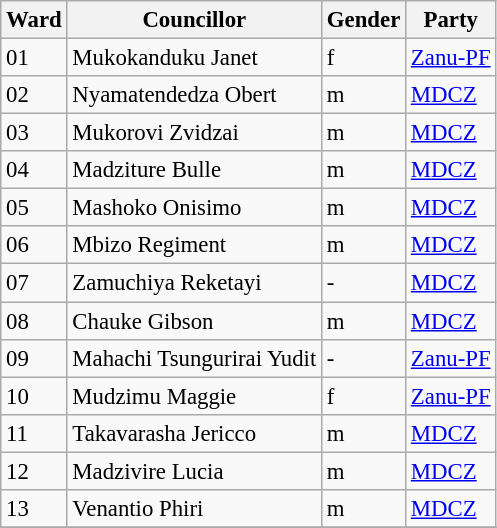<table class="wikitable sortable" style="font-size: 95%;">
<tr>
<th>Ward</th>
<th>Councillor</th>
<th>Gender</th>
<th>Party</th>
</tr>
<tr>
<td>01</td>
<td>Mukokanduku Janet</td>
<td>f</td>
<td><a href='#'>Zanu-PF</a></td>
</tr>
<tr>
<td>02</td>
<td>Nyamatendedza Obert</td>
<td>m</td>
<td><a href='#'>MDCZ</a></td>
</tr>
<tr>
<td>03</td>
<td>Mukorovi Zvidzai</td>
<td>m</td>
<td><a href='#'>MDCZ</a></td>
</tr>
<tr>
<td>04</td>
<td>Madziture Bulle</td>
<td>m</td>
<td><a href='#'>MDCZ</a></td>
</tr>
<tr>
<td>05</td>
<td>Mashoko Onisimo</td>
<td>m</td>
<td><a href='#'>MDCZ</a></td>
</tr>
<tr>
<td>06</td>
<td>Mbizo Regiment</td>
<td>m</td>
<td><a href='#'>MDCZ</a></td>
</tr>
<tr>
<td>07</td>
<td>Zamuchiya Reketayi</td>
<td>-</td>
<td><a href='#'>MDCZ</a></td>
</tr>
<tr>
<td>08</td>
<td>Chauke Gibson</td>
<td>m</td>
<td><a href='#'>MDCZ</a></td>
</tr>
<tr>
<td>09</td>
<td>Mahachi Tsungurirai Yudit</td>
<td>-</td>
<td><a href='#'>Zanu-PF</a></td>
</tr>
<tr>
<td>10</td>
<td>Mudzimu Maggie</td>
<td>f</td>
<td><a href='#'>Zanu-PF</a></td>
</tr>
<tr>
<td>11</td>
<td>Takavarasha Jericco</td>
<td>m</td>
<td><a href='#'>MDCZ</a></td>
</tr>
<tr>
<td>12</td>
<td>Madzivire Lucia</td>
<td>m</td>
<td><a href='#'>MDCZ</a></td>
</tr>
<tr>
<td>13</td>
<td>Venantio Phiri</td>
<td>m</td>
<td><a href='#'>MDCZ</a></td>
</tr>
<tr>
</tr>
</table>
